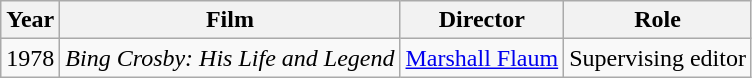<table class="wikitable">
<tr>
<th>Year</th>
<th>Film</th>
<th>Director</th>
<th>Role</th>
</tr>
<tr>
<td>1978</td>
<td><em>Bing Crosby: His Life and Legend</em></td>
<td><a href='#'>Marshall Flaum</a></td>
<td>Supervising editor</td>
</tr>
</table>
